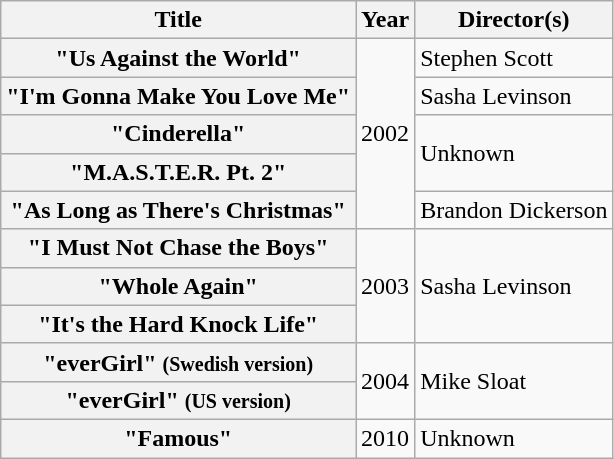<table class="wikitable plainrowheaders">
<tr>
<th scope="col">Title</th>
<th scope="col">Year</th>
<th scope="col">Director(s)</th>
</tr>
<tr>
<th scope="row">"Us Against the World"</th>
<td rowspan="5">2002</td>
<td>Stephen Scott</td>
</tr>
<tr>
<th scope="row">"I'm Gonna Make You Love Me"</th>
<td>Sasha Levinson</td>
</tr>
<tr>
<th scope="row">"Cinderella"</th>
<td rowspan="2">Unknown</td>
</tr>
<tr>
<th scope="row">"M.A.S.T.E.R. Pt. 2"</th>
</tr>
<tr>
<th scope="row">"As Long as There's Christmas"</th>
<td>Brandon Dickerson</td>
</tr>
<tr>
<th scope="row">"I Must Not Chase the Boys"</th>
<td rowspan="3">2003</td>
<td rowspan="3">Sasha Levinson</td>
</tr>
<tr>
<th scope="row">"Whole Again"</th>
</tr>
<tr>
<th scope="row">"It's the Hard Knock Life"</th>
</tr>
<tr>
<th scope="row">"everGirl" <small>(Swedish version)</small></th>
<td rowspan="2">2004</td>
<td rowspan="2">Mike Sloat</td>
</tr>
<tr>
<th scope="row">"everGirl" <small>(US version)</small></th>
</tr>
<tr>
<th scope="row">"Famous"</th>
<td>2010</td>
<td>Unknown</td>
</tr>
</table>
